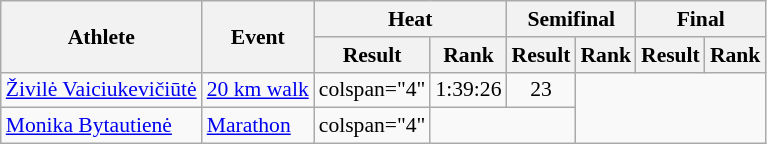<table class="wikitable" style="font-size:90%">
<tr>
<th rowspan="2">Athlete</th>
<th rowspan="2">Event</th>
<th colspan="2">Heat</th>
<th colspan="2">Semifinal</th>
<th colspan="2">Final</th>
</tr>
<tr>
<th>Result</th>
<th>Rank</th>
<th>Result</th>
<th>Rank</th>
<th>Result</th>
<th>Rank</th>
</tr>
<tr style=text-align:center>
<td style=text-align:left><a href='#'>Živilė Vaiciukevičiūtė</a></td>
<td style=text-align:left><a href='#'>20 km walk</a></td>
<td>colspan="4" </td>
<td>1:39:26</td>
<td>23</td>
</tr>
<tr style=text-align:center>
<td style=text-align:left><a href='#'>Monika Bytautienė</a></td>
<td style=text-align:left><a href='#'>Marathon</a></td>
<td>colspan="4" </td>
<td colspan="2"></td>
</tr>
</table>
